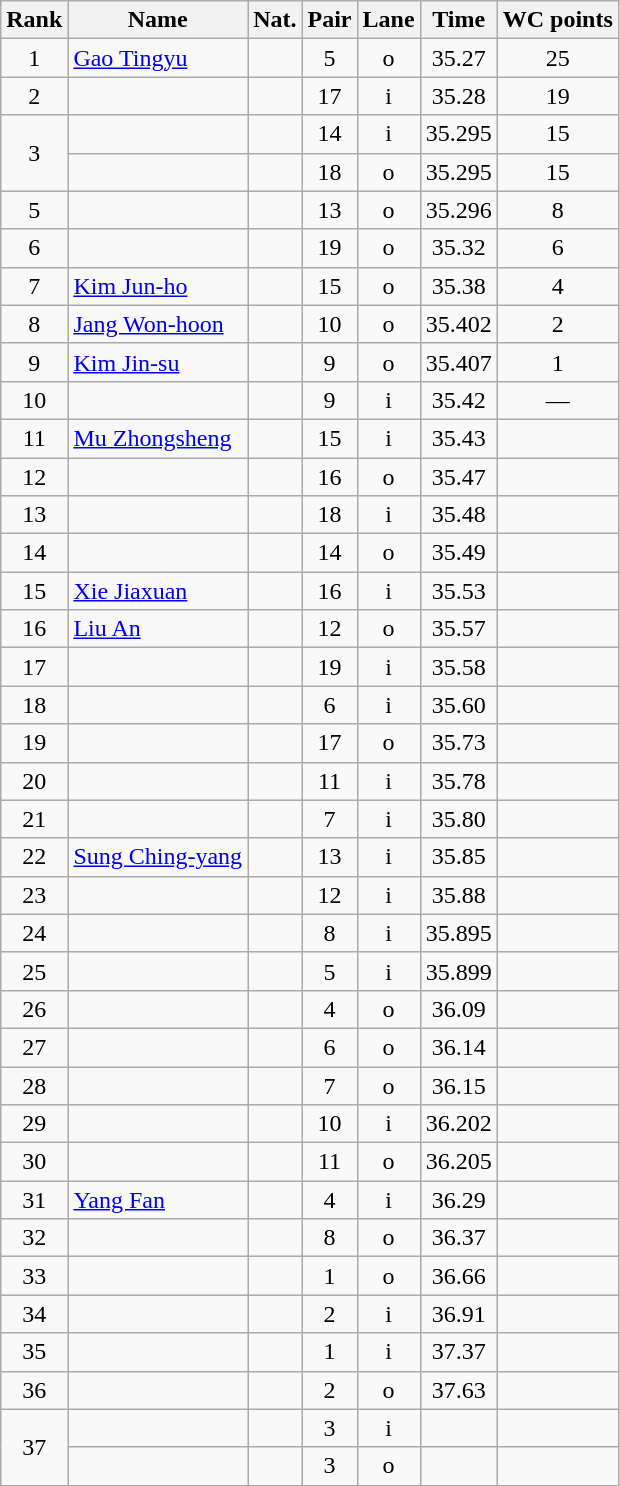<table class="wikitable sortable" style="text-align:center">
<tr>
<th>Rank</th>
<th>Name</th>
<th>Nat.</th>
<th>Pair</th>
<th>Lane</th>
<th>Time</th>
<th>WC points</th>
</tr>
<tr>
<td>1</td>
<td align=left><a href='#'>Gao Tingyu</a></td>
<td></td>
<td>5</td>
<td>o</td>
<td>35.27</td>
<td>25</td>
</tr>
<tr>
<td>2</td>
<td align=left></td>
<td></td>
<td>17</td>
<td>i</td>
<td>35.28</td>
<td>19</td>
</tr>
<tr>
<td rowspan=2>3</td>
<td align=left></td>
<td></td>
<td>14</td>
<td>i</td>
<td>35.295</td>
<td>15</td>
</tr>
<tr>
<td align=left></td>
<td></td>
<td>18</td>
<td>o</td>
<td>35.295</td>
<td>15</td>
</tr>
<tr>
<td>5</td>
<td align=left></td>
<td></td>
<td>13</td>
<td>o</td>
<td>35.296</td>
<td>8</td>
</tr>
<tr>
<td>6</td>
<td align=left></td>
<td></td>
<td>19</td>
<td>o</td>
<td>35.32</td>
<td>6</td>
</tr>
<tr>
<td>7</td>
<td align=left><a href='#'>Kim Jun-ho</a></td>
<td></td>
<td>15</td>
<td>o</td>
<td>35.38</td>
<td>4</td>
</tr>
<tr>
<td>8</td>
<td align=left><a href='#'>Jang Won-hoon</a></td>
<td></td>
<td>10</td>
<td>o</td>
<td>35.402</td>
<td>2</td>
</tr>
<tr>
<td>9</td>
<td align=left><a href='#'>Kim Jin-su</a></td>
<td></td>
<td>9</td>
<td>o</td>
<td>35.407</td>
<td>1</td>
</tr>
<tr>
<td>10</td>
<td align=left></td>
<td></td>
<td>9</td>
<td>i</td>
<td>35.42</td>
<td>—</td>
</tr>
<tr>
<td>11</td>
<td align=left><a href='#'>Mu Zhongsheng</a></td>
<td></td>
<td>15</td>
<td>i</td>
<td>35.43</td>
<td></td>
</tr>
<tr>
<td>12</td>
<td align=left></td>
<td></td>
<td>16</td>
<td>o</td>
<td>35.47</td>
<td></td>
</tr>
<tr>
<td>13</td>
<td align=left></td>
<td></td>
<td>18</td>
<td>i</td>
<td>35.48</td>
<td></td>
</tr>
<tr>
<td>14</td>
<td align=left></td>
<td></td>
<td>14</td>
<td>o</td>
<td>35.49</td>
<td></td>
</tr>
<tr>
<td>15</td>
<td align=left><a href='#'>Xie Jiaxuan</a></td>
<td></td>
<td>16</td>
<td>i</td>
<td>35.53</td>
<td></td>
</tr>
<tr>
<td>16</td>
<td align=left><a href='#'>Liu An</a></td>
<td></td>
<td>12</td>
<td>o</td>
<td>35.57</td>
<td></td>
</tr>
<tr>
<td>17</td>
<td align=left></td>
<td></td>
<td>19</td>
<td>i</td>
<td>35.58</td>
<td></td>
</tr>
<tr>
<td>18</td>
<td align=left></td>
<td></td>
<td>6</td>
<td>i</td>
<td>35.60</td>
<td></td>
</tr>
<tr>
<td>19</td>
<td align=left></td>
<td></td>
<td>17</td>
<td>o</td>
<td>35.73</td>
<td></td>
</tr>
<tr>
<td>20</td>
<td align=left></td>
<td></td>
<td>11</td>
<td>i</td>
<td>35.78</td>
<td></td>
</tr>
<tr>
<td>21</td>
<td align=left></td>
<td></td>
<td>7</td>
<td>i</td>
<td>35.80</td>
<td></td>
</tr>
<tr>
<td>22</td>
<td align=left><a href='#'>Sung Ching-yang</a></td>
<td></td>
<td>13</td>
<td>i</td>
<td>35.85</td>
<td></td>
</tr>
<tr>
<td>23</td>
<td align=left></td>
<td></td>
<td>12</td>
<td>i</td>
<td>35.88</td>
<td></td>
</tr>
<tr>
<td>24</td>
<td align=left></td>
<td></td>
<td>8</td>
<td>i</td>
<td>35.895</td>
<td></td>
</tr>
<tr>
<td>25</td>
<td align=left></td>
<td></td>
<td>5</td>
<td>i</td>
<td>35.899</td>
<td></td>
</tr>
<tr>
<td>26</td>
<td align=left></td>
<td></td>
<td>4</td>
<td>o</td>
<td>36.09</td>
<td></td>
</tr>
<tr>
<td>27</td>
<td align=left></td>
<td></td>
<td>6</td>
<td>o</td>
<td>36.14</td>
<td></td>
</tr>
<tr>
<td>28</td>
<td align=left></td>
<td></td>
<td>7</td>
<td>o</td>
<td>36.15</td>
<td></td>
</tr>
<tr>
<td>29</td>
<td align=left></td>
<td></td>
<td>10</td>
<td>i</td>
<td>36.202</td>
<td></td>
</tr>
<tr>
<td>30</td>
<td align=left></td>
<td></td>
<td>11</td>
<td>o</td>
<td>36.205</td>
<td></td>
</tr>
<tr>
<td>31</td>
<td align=left><a href='#'>Yang Fan</a></td>
<td></td>
<td>4</td>
<td>i</td>
<td>36.29</td>
<td></td>
</tr>
<tr>
<td>32</td>
<td align=left></td>
<td></td>
<td>8</td>
<td>o</td>
<td>36.37</td>
<td></td>
</tr>
<tr>
<td>33</td>
<td align=left></td>
<td></td>
<td>1</td>
<td>o</td>
<td>36.66</td>
<td></td>
</tr>
<tr>
<td>34</td>
<td align=left></td>
<td></td>
<td>2</td>
<td>i</td>
<td>36.91</td>
<td></td>
</tr>
<tr>
<td>35</td>
<td align=left></td>
<td></td>
<td>1</td>
<td>i</td>
<td>37.37</td>
<td></td>
</tr>
<tr>
<td>36</td>
<td align=left></td>
<td></td>
<td>2</td>
<td>o</td>
<td>37.63</td>
<td></td>
</tr>
<tr>
<td rowspan=2>37</td>
<td align=left></td>
<td></td>
<td>3</td>
<td>i</td>
<td></td>
<td></td>
</tr>
<tr>
<td align=left></td>
<td></td>
<td>3</td>
<td>o</td>
<td></td>
<td></td>
</tr>
</table>
